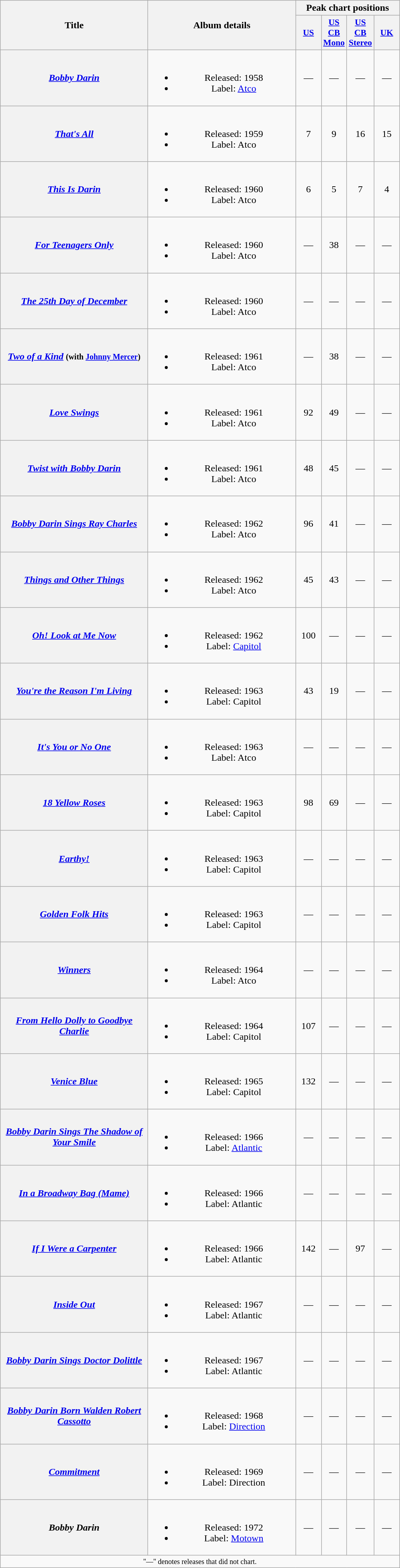<table class="wikitable plainrowheaders" style="text-align:center;">
<tr>
<th scope="col" rowspan="2" style="width:15em;">Title</th>
<th scope="col" rowspan="2" style="width:15em;">Album details</th>
<th scope="col" colspan="4">Peak chart positions</th>
</tr>
<tr>
<th scope="col" style="width:2.5em;font-size:90%;"><a href='#'>US</a><br></th>
<th scope="col" style="width:2.5em;font-size:90%;"><a href='#'>US<br>CB<br>Mono</a><br></th>
<th scope="col" style="width:2.5em;font-size:90%;"><a href='#'>US<br>CB<br>Stereo</a><br></th>
<th scope="col" style="width:2.5em;font-size:90%;"><a href='#'>UK</a><br></th>
</tr>
<tr>
<th scope="row"><em><a href='#'>Bobby Darin</a></em></th>
<td><br><ul><li>Released: 1958</li><li>Label: <a href='#'>Atco</a> </li></ul></td>
<td>—</td>
<td>—</td>
<td>—</td>
<td>—</td>
</tr>
<tr>
<th scope="row"><em><a href='#'>That's All</a></em></th>
<td><br><ul><li>Released: 1959</li><li>Label: Atco </li></ul></td>
<td>7</td>
<td>9</td>
<td>16</td>
<td>15</td>
</tr>
<tr>
<th scope="row"><em><a href='#'>This Is Darin</a></em></th>
<td><br><ul><li>Released: 1960</li><li>Label: Atco </li></ul></td>
<td>6</td>
<td>5</td>
<td>7</td>
<td>4</td>
</tr>
<tr>
<th scope="row"><em><a href='#'>For Teenagers Only</a></em></th>
<td><br><ul><li>Released: 1960</li><li>Label: Atco </li></ul></td>
<td>—</td>
<td>38</td>
<td>—</td>
<td>—</td>
</tr>
<tr>
<th scope="row"><em><a href='#'>The 25th Day of December</a></em></th>
<td><br><ul><li>Released: 1960</li><li>Label: Atco </li></ul></td>
<td>—</td>
<td>—</td>
<td>—</td>
<td>—</td>
</tr>
<tr>
<th scope="row"><em><a href='#'>Two of a Kind</a></em> <small>(with <a href='#'>Johnny Mercer</a>)</small></th>
<td><br><ul><li>Released: 1961</li><li>Label: Atco </li></ul></td>
<td>—</td>
<td>38</td>
<td>—</td>
<td>—</td>
</tr>
<tr>
<th scope="row"><em><a href='#'>Love Swings</a></em></th>
<td><br><ul><li>Released: 1961</li><li>Label: Atco </li></ul></td>
<td>92</td>
<td>49</td>
<td>—</td>
<td>—</td>
</tr>
<tr>
<th scope="row"><em><a href='#'>Twist with Bobby Darin</a></em></th>
<td><br><ul><li>Released: 1961</li><li>Label: Atco </li></ul></td>
<td>48</td>
<td>45</td>
<td>—</td>
<td>—</td>
</tr>
<tr>
<th scope="row"><em><a href='#'>Bobby Darin Sings Ray Charles</a></em></th>
<td><br><ul><li>Released: 1962</li><li>Label: Atco </li></ul></td>
<td>96</td>
<td>41</td>
<td>—</td>
<td>—</td>
</tr>
<tr>
<th scope="row"><em><a href='#'>Things and Other Things</a></em></th>
<td><br><ul><li>Released: 1962</li><li>Label: Atco </li></ul></td>
<td>45</td>
<td>43</td>
<td>—</td>
<td>—</td>
</tr>
<tr>
<th scope="row"><em><a href='#'>Oh! Look at Me Now</a></em></th>
<td><br><ul><li>Released: 1962</li><li>Label: <a href='#'>Capitol</a> </li></ul></td>
<td>100</td>
<td>—</td>
<td>—</td>
<td>—</td>
</tr>
<tr>
<th scope="row"><em><a href='#'>You're the Reason I'm Living</a></em></th>
<td><br><ul><li>Released: 1963</li><li>Label: Capitol </li></ul></td>
<td>43</td>
<td>19</td>
<td>—</td>
<td>—</td>
</tr>
<tr>
<th scope="row"><em><a href='#'>It's You or No One</a></em></th>
<td><br><ul><li>Released: 1963</li><li>Label: Atco </li></ul></td>
<td>—</td>
<td>—</td>
<td>—</td>
<td>—</td>
</tr>
<tr>
<th scope="row"><em><a href='#'>18 Yellow Roses</a></em></th>
<td><br><ul><li>Released: 1963</li><li>Label: Capitol </li></ul></td>
<td>98</td>
<td>69</td>
<td>—</td>
<td>—</td>
</tr>
<tr>
<th scope="row"><em><a href='#'>Earthy!</a></em></th>
<td><br><ul><li>Released: 1963</li><li>Label: Capitol </li></ul></td>
<td>—</td>
<td>—</td>
<td>—</td>
<td>—</td>
</tr>
<tr>
<th scope="row"><em><a href='#'>Golden Folk Hits</a></em></th>
<td><br><ul><li>Released: 1963</li><li>Label: Capitol </li></ul></td>
<td>—</td>
<td>—</td>
<td>—</td>
<td>—</td>
</tr>
<tr>
<th scope="row"><em><a href='#'>Winners</a></em></th>
<td><br><ul><li>Released: 1964</li><li>Label: Atco </li></ul></td>
<td>—</td>
<td>—</td>
<td>—</td>
<td>—</td>
</tr>
<tr>
<th scope="row"><em><a href='#'>From Hello Dolly to Goodbye Charlie</a></em></th>
<td><br><ul><li>Released: 1964</li><li>Label: Capitol </li></ul></td>
<td>107</td>
<td>—</td>
<td>—</td>
<td>—</td>
</tr>
<tr>
<th scope="row"><em><a href='#'>Venice Blue</a></em></th>
<td><br><ul><li>Released: 1965</li><li>Label: Capitol </li></ul></td>
<td>132</td>
<td>—</td>
<td>—</td>
<td>—</td>
</tr>
<tr>
<th scope="row"><em><a href='#'>Bobby Darin Sings The Shadow of Your Smile</a></em></th>
<td><br><ul><li>Released: 1966</li><li>Label: <a href='#'>Atlantic</a> </li></ul></td>
<td>—</td>
<td>—</td>
<td>—</td>
<td>—</td>
</tr>
<tr>
<th scope="row"><em><a href='#'>In a Broadway Bag (Mame)</a></em></th>
<td><br><ul><li>Released: 1966</li><li>Label: Atlantic </li></ul></td>
<td>—</td>
<td>—</td>
<td>—</td>
<td>—</td>
</tr>
<tr>
<th scope="row"><em><a href='#'>If I Were a Carpenter</a></em></th>
<td><br><ul><li>Released: 1966</li><li>Label: Atlantic </li></ul></td>
<td>142</td>
<td>—</td>
<td>97</td>
<td>—</td>
</tr>
<tr>
<th scope="row"><em><a href='#'>Inside Out</a></em></th>
<td><br><ul><li>Released: 1967</li><li>Label: Atlantic </li></ul></td>
<td>—</td>
<td>—</td>
<td>—</td>
<td>—</td>
</tr>
<tr>
<th scope="row"><em><a href='#'>Bobby Darin Sings Doctor Dolittle</a></em></th>
<td><br><ul><li>Released: 1967</li><li>Label: Atlantic </li></ul></td>
<td>—</td>
<td>—</td>
<td>—</td>
<td>—</td>
</tr>
<tr>
<th scope="row"><em><a href='#'>Bobby Darin Born Walden Robert Cassotto</a></em></th>
<td><br><ul><li>Released: 1968</li><li>Label: <a href='#'>Direction</a> </li></ul></td>
<td>—</td>
<td>—</td>
<td>—</td>
<td>—</td>
</tr>
<tr>
<th scope="row"><em><a href='#'>Commitment</a></em></th>
<td><br><ul><li>Released: 1969</li><li>Label: Direction </li></ul></td>
<td>—</td>
<td>—</td>
<td>—</td>
<td>—</td>
</tr>
<tr>
<th scope="row"><em>Bobby Darin</em></th>
<td><br><ul><li>Released: 1972</li><li>Label: <a href='#'>Motown</a> </li></ul></td>
<td>—</td>
<td>—</td>
<td>—</td>
<td>—</td>
</tr>
<tr>
<td colspan="6" style="text-align:center; font-size:9pt;">"—" denotes releases that did not chart.</td>
</tr>
</table>
